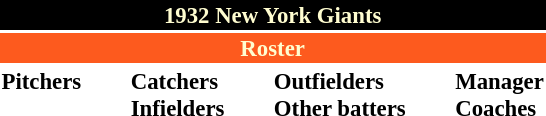<table class="toccolours" style="font-size: 95%;">
<tr>
<th colspan="10" style="background-color: black; color: #FFFDD0; text-align: center;">1932 New York Giants</th>
</tr>
<tr>
<td colspan="10" style="background-color: #fd5a1e; color: #FFFDD0; text-align: center;"><strong>Roster</strong></td>
</tr>
<tr>
<td valign="top"><strong>Pitchers</strong><br> 
 





 
 
 
</td>
<td width="25px"></td>
<td valign="top"><strong>Catchers</strong><br>


<strong>Infielders</strong>
 
 
 

 


 
</td>
<td width="25px"></td>
<td valign="top"><strong>Outfielders</strong><br>


 
 

<strong>Other batters</strong>

</td>
<td width="25px"></td>
<td valign="top"><strong>Manager</strong><br>

<strong>Coaches</strong>



</td>
</tr>
</table>
